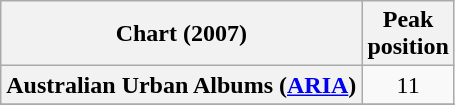<table class="wikitable sortable plainrowheaders">
<tr>
<th scope="col">Chart (2007)</th>
<th scope="col">Peak<br>position</th>
</tr>
<tr>
<th scope="row">Australian Urban Albums (<a href='#'>ARIA</a>)</th>
<td align="center">11</td>
</tr>
<tr>
</tr>
<tr>
</tr>
<tr>
</tr>
<tr>
</tr>
<tr>
</tr>
</table>
